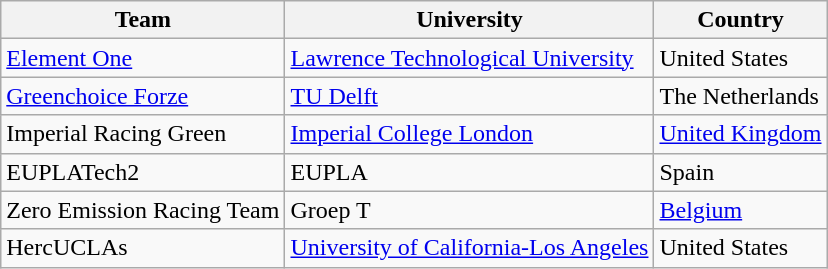<table class="wikitable">
<tr>
<th>Team</th>
<th>University</th>
<th>Country</th>
</tr>
<tr>
<td><a href='#'>Element One</a></td>
<td><a href='#'>Lawrence Technological University</a></td>
<td>United States</td>
</tr>
<tr>
<td><a href='#'>Greenchoice Forze</a></td>
<td><a href='#'>TU Delft</a></td>
<td>The Netherlands</td>
</tr>
<tr>
<td>Imperial Racing Green</td>
<td><a href='#'>Imperial College London</a></td>
<td><a href='#'>United Kingdom</a></td>
</tr>
<tr>
<td>EUPLATech2</td>
<td>EUPLA</td>
<td>Spain</td>
</tr>
<tr>
<td>Zero Emission Racing Team</td>
<td>Groep T</td>
<td><a href='#'>Belgium</a></td>
</tr>
<tr>
<td>HercUCLAs</td>
<td><a href='#'>University of California-Los Angeles</a></td>
<td>United States</td>
</tr>
</table>
